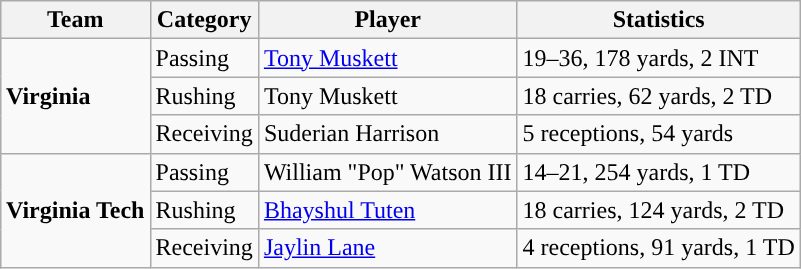<table class="wikitable" style="float: right;">
<tr>
<th>Team</th>
<th>Category</th>
<th>Player</th>
<th>Statistics</th>
</tr>
<tr>
<td rowspan=3><strong>Virginia</strong></td>
<td>Passing</td>
<td><a href='#'>Tony Muskett</a></td>
<td>19–36, 178 yards, 2 INT</td>
</tr>
<tr>
<td>Rushing</td>
<td>Tony Muskett</td>
<td>18 carries, 62 yards, 2 TD</td>
</tr>
<tr>
<td>Receiving</td>
<td>Suderian Harrison</td>
<td>5 receptions, 54 yards</td>
</tr>
<tr>
<td rowspan=3><strong>Virginia Tech</strong></td>
<td>Passing</td>
<td>William "Pop" Watson III</td>
<td>14–21, 254 yards, 1 TD</td>
</tr>
<tr>
<td>Rushing</td>
<td><a href='#'>Bhayshul Tuten</a></td>
<td>18 carries, 124 yards, 2 TD</td>
</tr>
<tr>
<td>Receiving</td>
<td><a href='#'>Jaylin Lane</a></td>
<td>4 receptions, 91 yards, 1 TD</td>
</tr>
</table>
